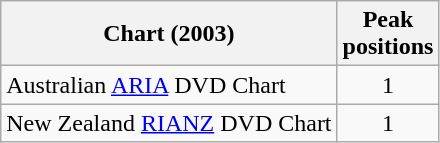<table class="wikitable">
<tr>
<th align="left">Chart (2003)</th>
<th align="left">Peak<br>positions</th>
</tr>
<tr>
<td align="left">Australian <a href='#'>ARIA</a> DVD Chart</td>
<td align="center">1</td>
</tr>
<tr>
<td align="left">New Zealand <a href='#'>RIANZ</a> DVD Chart</td>
<td align="center">1</td>
</tr>
</table>
